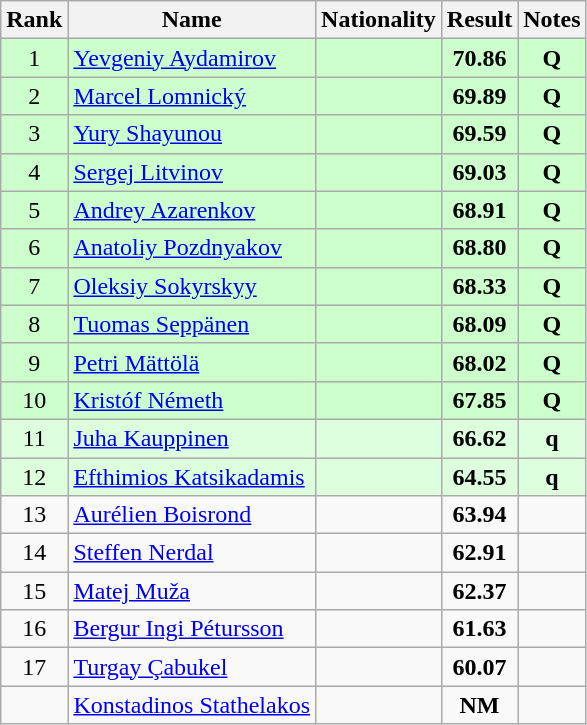<table class="wikitable sortable" style="text-align:center">
<tr>
<th>Rank</th>
<th>Name</th>
<th>Nationality</th>
<th>Result</th>
<th>Notes</th>
</tr>
<tr bgcolor=ccffcc>
<td>1</td>
<td align=left><a href='#'>Yevgeniy Aydamirov</a></td>
<td align=left></td>
<td><strong>70.86</strong></td>
<td><strong>Q</strong></td>
</tr>
<tr bgcolor=ccffcc>
<td>2</td>
<td align=left><a href='#'>Marcel Lomnický</a></td>
<td align=left></td>
<td><strong>69.89</strong></td>
<td><strong>Q</strong></td>
</tr>
<tr bgcolor=ccffcc>
<td>3</td>
<td align=left><a href='#'>Yury Shayunou</a></td>
<td align=left></td>
<td><strong>69.59</strong></td>
<td><strong>Q</strong></td>
</tr>
<tr bgcolor=ccffcc>
<td>4</td>
<td align=left><a href='#'>Sergej Litvinov</a></td>
<td align=left></td>
<td><strong>69.03</strong></td>
<td><strong>Q</strong></td>
</tr>
<tr bgcolor=ccffcc>
<td>5</td>
<td align=left><a href='#'>Andrey Azarenkov</a></td>
<td align=left></td>
<td><strong>68.91</strong></td>
<td><strong>Q</strong></td>
</tr>
<tr bgcolor=ccffcc>
<td>6</td>
<td align=left><a href='#'>Anatoliy Pozdnyakov</a></td>
<td align=left></td>
<td><strong>68.80</strong></td>
<td><strong>Q</strong></td>
</tr>
<tr bgcolor=ccffcc>
<td>7</td>
<td align=left><a href='#'>Oleksiy Sokyrskyy</a></td>
<td align=left></td>
<td><strong>68.33</strong></td>
<td><strong>Q</strong></td>
</tr>
<tr bgcolor=ccffcc>
<td>8</td>
<td align=left><a href='#'>Tuomas Seppänen</a></td>
<td align=left></td>
<td><strong>68.09</strong></td>
<td><strong>Q</strong></td>
</tr>
<tr bgcolor=ccffcc>
<td>9</td>
<td align=left><a href='#'>Petri Mättölä</a></td>
<td align=left></td>
<td><strong>68.02</strong></td>
<td><strong>Q</strong></td>
</tr>
<tr bgcolor=ccffcc>
<td>10</td>
<td align=left><a href='#'>Kristóf Németh</a></td>
<td align=left></td>
<td><strong>67.85</strong></td>
<td><strong>Q</strong></td>
</tr>
<tr bgcolor=ddffdd>
<td>11</td>
<td align=left><a href='#'>Juha Kauppinen</a></td>
<td align=left></td>
<td><strong>66.62</strong></td>
<td><strong>q</strong></td>
</tr>
<tr bgcolor=ddffdd>
<td>12</td>
<td align=left><a href='#'>Efthimios Katsikadamis</a></td>
<td align=left></td>
<td><strong>64.55</strong></td>
<td><strong>q</strong></td>
</tr>
<tr>
<td>13</td>
<td align=left><a href='#'>Aurélien Boisrond</a></td>
<td align=left></td>
<td><strong>63.94</strong></td>
<td></td>
</tr>
<tr>
<td>14</td>
<td align=left><a href='#'>Steffen Nerdal</a></td>
<td align=left></td>
<td><strong>62.91</strong></td>
<td></td>
</tr>
<tr>
<td>15</td>
<td align=left><a href='#'>Matej Muža</a></td>
<td align=left></td>
<td><strong>62.37</strong></td>
<td></td>
</tr>
<tr>
<td>16</td>
<td align=left><a href='#'>Bergur Ingi Pétursson</a></td>
<td align=left></td>
<td><strong>61.63</strong></td>
<td></td>
</tr>
<tr>
<td>17</td>
<td align=left><a href='#'>Turgay Çabukel</a></td>
<td align=left></td>
<td><strong>60.07</strong></td>
<td></td>
</tr>
<tr>
<td></td>
<td align=left><a href='#'>Konstadinos Stathelakos</a></td>
<td align=left></td>
<td><strong>NM</strong></td>
<td></td>
</tr>
</table>
